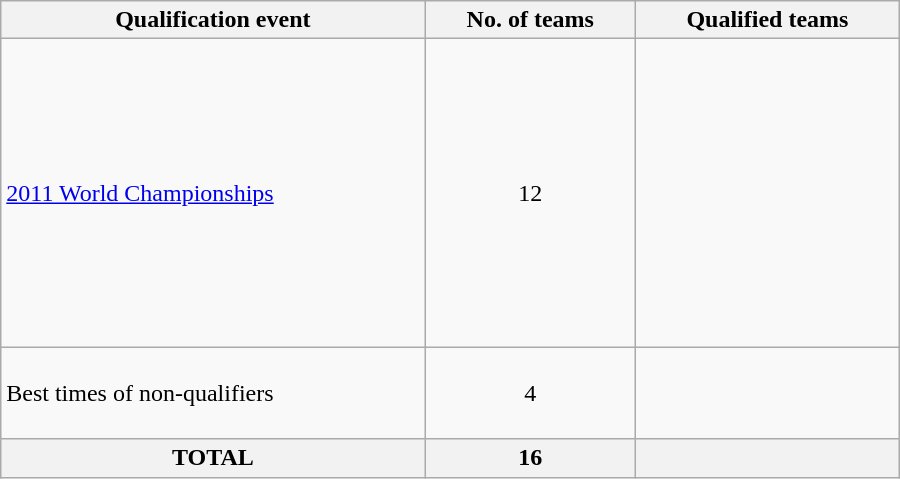<table class=wikitable style="text-align:left" width=600>
<tr>
<th>Qualification event</th>
<th>No. of teams</th>
<th>Qualified teams</th>
</tr>
<tr>
<td rowspan="1"><a href='#'>2011 World Championships</a></td>
<td align=center rowspan="1">12</td>
<td><br><br><br><br><br><br><br><br><br><br><br></td>
</tr>
<tr>
<td rowspan="1">Best times of non-qualifiers</td>
<td align=center rowspan="1">4</td>
<td><br><br><br></td>
</tr>
<tr>
<th>TOTAL</th>
<th>16</th>
<th></th>
</tr>
</table>
